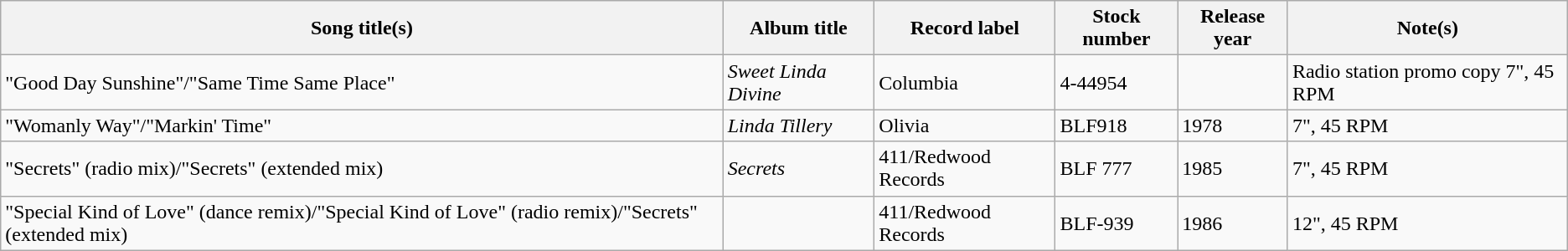<table class="wikitable sortable">
<tr>
<th scope="col">Song title(s)</th>
<th scope="col">Album title</th>
<th scope="col">Record label</th>
<th scope="col">Stock number</th>
<th scope="col">Release year</th>
<th scope="col">Note(s)</th>
</tr>
<tr>
<td>"Good Day Sunshine"/"Same Time Same Place"</td>
<td><em>Sweet Linda Divine</em></td>
<td>Columbia</td>
<td>4-44954</td>
<td><unknown></td>
<td>Radio station promo copy 7", 45 RPM</td>
</tr>
<tr>
<td>"Womanly Way"/"Markin' Time"</td>
<td><em>Linda Tillery</em></td>
<td>Olivia</td>
<td>BLF918</td>
<td>1978</td>
<td>7", 45 RPM</td>
</tr>
<tr>
<td>"Secrets" (radio mix)/"Secrets" (extended mix)</td>
<td><em>Secrets</em></td>
<td>411/Redwood Records</td>
<td>BLF 777</td>
<td>1985</td>
<td>7", 45 RPM</td>
</tr>
<tr>
<td>"Special Kind of Love" (dance remix)/"Special Kind of Love" (radio remix)/"Secrets" (extended mix)</td>
<td><n/a></td>
<td>411/Redwood Records</td>
<td>BLF-939</td>
<td>1986</td>
<td>12", 45 RPM</td>
</tr>
</table>
